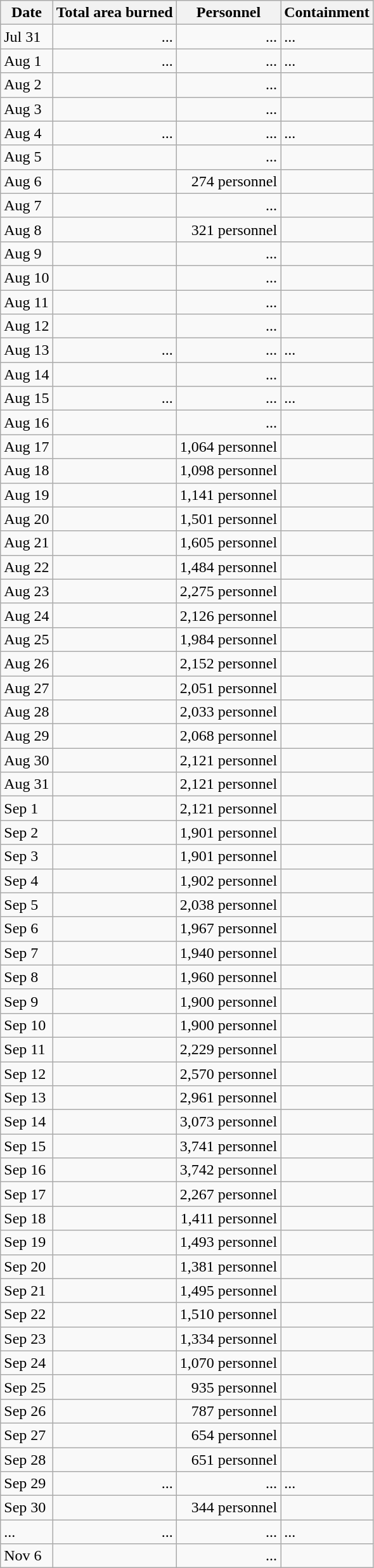<table class="wikitable" style="text-align: right;">
<tr>
<th>Date</th>
<th>Total area burned</th>
<th>Personnel</th>
<th>Containment</th>
</tr>
<tr>
<td style="text-align: left;">Jul 31</td>
<td>...</td>
<td>...</td>
<td style="text-align: left;">...</td>
</tr>
<tr>
<td style="text-align: left;">Aug 1</td>
<td>...</td>
<td>...</td>
<td style="text-align: left;">...</td>
</tr>
<tr>
<td style="text-align: left;">Aug 2</td>
<td></td>
<td>...</td>
<td style="text-align: left;"></td>
</tr>
<tr>
<td style="text-align: left;">Aug 3</td>
<td></td>
<td>...</td>
<td style="text-align: left;"></td>
</tr>
<tr>
<td style="text-align: left;">Aug 4</td>
<td>...</td>
<td>...</td>
<td style="text-align: left;">...</td>
</tr>
<tr>
<td style="text-align: left;">Aug 5</td>
<td></td>
<td>...</td>
<td style="text-align: left;"></td>
</tr>
<tr>
<td style="text-align: left;">Aug 6</td>
<td></td>
<td>274 personnel</td>
<td style="text-align: left;"></td>
</tr>
<tr>
<td style="text-align: left;">Aug 7</td>
<td></td>
<td>...</td>
<td style="text-align: left;"></td>
</tr>
<tr>
<td style="text-align: left;">Aug 8</td>
<td></td>
<td>321 personnel</td>
<td style="text-align: left;"></td>
</tr>
<tr>
<td style="text-align: left;">Aug 9</td>
<td></td>
<td>...</td>
<td style="text-align: left;"></td>
</tr>
<tr>
<td style="text-align: left;">Aug 10</td>
<td></td>
<td>...</td>
<td style="text-align: left;"></td>
</tr>
<tr>
<td style="text-align: left;">Aug 11</td>
<td></td>
<td>...</td>
<td style="text-align: left;"></td>
</tr>
<tr>
<td style="text-align: left;">Aug 12</td>
<td></td>
<td>...</td>
<td style="text-align: left;"></td>
</tr>
<tr>
<td style="text-align: left;">Aug 13</td>
<td>...</td>
<td>...</td>
<td style="text-align: left;">...</td>
</tr>
<tr>
<td style="text-align: left;">Aug 14</td>
<td></td>
<td>...</td>
<td style="text-align: left;"></td>
</tr>
<tr>
<td style="text-align: left;">Aug 15</td>
<td>...</td>
<td>...</td>
<td style="text-align: left;">...</td>
</tr>
<tr>
<td style="text-align: left;">Aug 16</td>
<td></td>
<td>...</td>
<td style="text-align: left;"></td>
</tr>
<tr>
<td style="text-align: left;">Aug 17</td>
<td></td>
<td>1,064 personnel</td>
<td style="text-align: left;"></td>
</tr>
<tr>
<td style="text-align: left;">Aug 18</td>
<td></td>
<td>1,098 personnel</td>
<td style="text-align: left;"></td>
</tr>
<tr>
<td style="text-align: left;">Aug 19</td>
<td></td>
<td>1,141 personnel</td>
<td style="text-align: left;"></td>
</tr>
<tr>
<td style="text-align: left;">Aug 20</td>
<td></td>
<td>1,501 personnel</td>
<td style="text-align: left;"></td>
</tr>
<tr>
<td style="text-align: left;">Aug 21</td>
<td></td>
<td>1,605 personnel</td>
<td style="text-align: left;"></td>
</tr>
<tr>
<td style="text-align: left;">Aug 22</td>
<td></td>
<td>1,484 personnel</td>
<td style="text-align: left;"></td>
</tr>
<tr>
<td style="text-align: left;">Aug 23</td>
<td></td>
<td>2,275 personnel</td>
<td style="text-align: left;"></td>
</tr>
<tr>
<td style="text-align: left;">Aug 24</td>
<td></td>
<td>2,126 personnel</td>
<td style="text-align: left;"></td>
</tr>
<tr>
<td style="text-align: left;">Aug 25</td>
<td></td>
<td>1,984 personnel</td>
<td style="text-align: left;"></td>
</tr>
<tr>
<td style="text-align: left;">Aug 26</td>
<td></td>
<td>2,152 personnel</td>
<td style="text-align: left;"></td>
</tr>
<tr>
<td style="text-align: left;">Aug 27</td>
<td></td>
<td>2,051 personnel</td>
<td style="text-align: left;"></td>
</tr>
<tr>
<td style="text-align: left;">Aug 28</td>
<td></td>
<td>2,033 personnel</td>
<td style="text-align: left;"></td>
</tr>
<tr>
<td style="text-align: left;">Aug 29</td>
<td></td>
<td>2,068 personnel</td>
<td style="text-align: left;"></td>
</tr>
<tr>
<td style="text-align: left;">Aug 30</td>
<td></td>
<td>2,121 personnel</td>
<td style="text-align: left;"></td>
</tr>
<tr>
<td style="text-align: left;">Aug 31</td>
<td></td>
<td>2,121 personnel</td>
<td style="text-align: left;"></td>
</tr>
<tr>
<td style="text-align: left;">Sep 1</td>
<td></td>
<td>2,121 personnel</td>
<td style="text-align: left;"></td>
</tr>
<tr>
<td style="text-align: left;">Sep 2</td>
<td></td>
<td>1,901 personnel</td>
<td style="text-align: left;"></td>
</tr>
<tr>
<td style="text-align: left;">Sep 3</td>
<td></td>
<td>1,901 personnel</td>
<td style="text-align: left;"></td>
</tr>
<tr>
<td style="text-align: left;">Sep 4</td>
<td></td>
<td>1,902 personnel</td>
<td style="text-align: left;"></td>
</tr>
<tr>
<td style="text-align: left;">Sep 5</td>
<td></td>
<td>2,038 personnel</td>
<td style="text-align: left;"></td>
</tr>
<tr>
<td style="text-align: left;">Sep 6</td>
<td></td>
<td>1,967 personnel</td>
<td style="text-align: left;"></td>
</tr>
<tr>
<td style="text-align: left;">Sep 7</td>
<td></td>
<td>1,940 personnel</td>
<td style="text-align: left;"></td>
</tr>
<tr>
<td style="text-align: left;">Sep 8</td>
<td></td>
<td>1,960 personnel</td>
<td style="text-align: left;"></td>
</tr>
<tr>
<td style="text-align: left;">Sep 9</td>
<td></td>
<td>1,900 personnel</td>
<td style="text-align: left;"></td>
</tr>
<tr>
<td style="text-align: left;">Sep 10</td>
<td></td>
<td>1,900 personnel</td>
<td style="text-align: left;"></td>
</tr>
<tr>
<td style="text-align: left;">Sep 11</td>
<td></td>
<td>2,229 personnel</td>
<td style="text-align: left;"></td>
</tr>
<tr>
<td style="text-align: left;">Sep 12</td>
<td></td>
<td>2,570 personnel</td>
<td style="text-align: left;"></td>
</tr>
<tr>
<td style="text-align: left;">Sep 13</td>
<td></td>
<td>2,961 personnel</td>
<td style="text-align: left;"></td>
</tr>
<tr>
<td style="text-align: left;">Sep 14</td>
<td></td>
<td>3,073 personnel</td>
<td style="text-align: left;"></td>
</tr>
<tr>
<td style="text-align: left;">Sep 15</td>
<td></td>
<td>3,741 personnel</td>
<td style="text-align: left;"></td>
</tr>
<tr>
<td style="text-align: left;">Sep 16</td>
<td></td>
<td>3,742 personnel</td>
<td style="text-align: left;"></td>
</tr>
<tr>
<td style="text-align: left;">Sep 17</td>
<td></td>
<td>2,267 personnel</td>
<td style="text-align: left;"></td>
</tr>
<tr>
<td style="text-align: left;">Sep 18</td>
<td></td>
<td>1,411 personnel</td>
<td style="text-align: left;"></td>
</tr>
<tr>
<td style="text-align: left;">Sep 19</td>
<td></td>
<td>1,493 personnel</td>
<td style="text-align: left;"></td>
</tr>
<tr>
<td style="text-align: left;">Sep 20</td>
<td></td>
<td>1,381 personnel</td>
<td style="text-align: left;"></td>
</tr>
<tr>
<td style="text-align: left;">Sep 21</td>
<td></td>
<td>1,495 personnel</td>
<td style="text-align: left;"></td>
</tr>
<tr>
<td style="text-align: left;">Sep 22</td>
<td></td>
<td>1,510 personnel</td>
<td style="text-align: left;"></td>
</tr>
<tr>
<td style="text-align: left;">Sep 23</td>
<td></td>
<td>1,334 personnel</td>
<td style="text-align: left;"></td>
</tr>
<tr>
<td style="text-align: left;">Sep 24</td>
<td></td>
<td>1,070 personnel</td>
<td style="text-align: left;"></td>
</tr>
<tr>
<td style="text-align: left;">Sep 25</td>
<td></td>
<td>935 personnel</td>
<td style="text-align: left;"></td>
</tr>
<tr>
<td style="text-align: left;">Sep 26</td>
<td></td>
<td>787 personnel</td>
<td style="text-align: left;"></td>
</tr>
<tr>
<td style="text-align: left;">Sep 27</td>
<td></td>
<td>654 personnel</td>
<td style="text-align: left;"></td>
</tr>
<tr>
<td style="text-align: left;">Sep 28</td>
<td></td>
<td>651 personnel</td>
<td style="text-align: left;"></td>
</tr>
<tr>
<td style="text-align: left;">Sep 29</td>
<td>...</td>
<td>...</td>
<td style="text-align: left;">...</td>
</tr>
<tr>
<td style="text-align: left;">Sep 30</td>
<td></td>
<td>344 personnel</td>
<td style="text-align: left;"></td>
</tr>
<tr>
<td style="text-align: left;">...</td>
<td>...</td>
<td>...</td>
<td style="text-align: left;">...</td>
</tr>
<tr>
<td style="text-align: left;">Nov 6</td>
<td></td>
<td>...</td>
<td style="text-align: left;"></td>
</tr>
</table>
